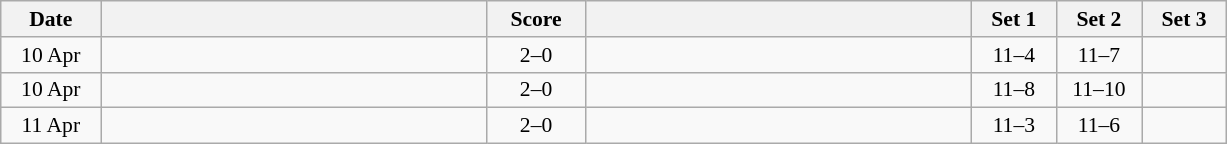<table class="wikitable" style="text-align: center; font-size:90% ">
<tr>
<th width="60">Date</th>
<th align="right" width="250"></th>
<th width="60">Score</th>
<th align="left" width="250"></th>
<th width="50">Set 1</th>
<th width="50">Set 2</th>
<th width="50">Set 3</th>
</tr>
<tr>
<td>10 Apr</td>
<td align=left><strong><br></strong></td>
<td align=center>2–0</td>
<td align=left><br></td>
<td>11–4</td>
<td>11–7</td>
<td></td>
</tr>
<tr>
<td>10 Apr</td>
<td align=left><strong><br></strong></td>
<td align=center>2–0</td>
<td align=left><br></td>
<td>11–8</td>
<td>11–10</td>
<td></td>
</tr>
<tr>
<td>11 Apr</td>
<td align=left><strong><br></strong></td>
<td align=center>2–0</td>
<td align=left><br></td>
<td>11–3</td>
<td>11–6</td>
<td></td>
</tr>
</table>
